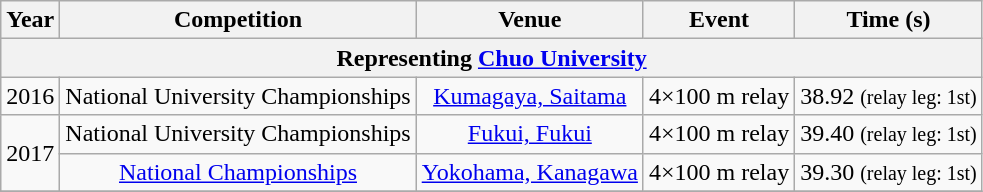<table class="wikitable sortable" style=text-align:center>
<tr>
<th>Year</th>
<th>Competition</th>
<th>Venue</th>
<th>Event</th>
<th>Time (s)</th>
</tr>
<tr>
<th colspan="6">Representing <a href='#'>Chuo University</a></th>
</tr>
<tr>
<td>2016</td>
<td>National University Championships</td>
<td><a href='#'>Kumagaya, Saitama</a></td>
<td>4×100 m relay</td>
<td>38.92 <small>(relay leg: 1st)</small></td>
</tr>
<tr>
<td rowspan=2>2017</td>
<td>National University Championships</td>
<td><a href='#'>Fukui, Fukui</a></td>
<td>4×100 m relay</td>
<td>39.40 <small>(relay leg: 1st)</small></td>
</tr>
<tr>
<td><a href='#'>National Championships</a></td>
<td><a href='#'>Yokohama, Kanagawa</a></td>
<td>4×100 m relay</td>
<td>39.30 <small>(relay leg: 1st)</small></td>
</tr>
<tr>
</tr>
</table>
